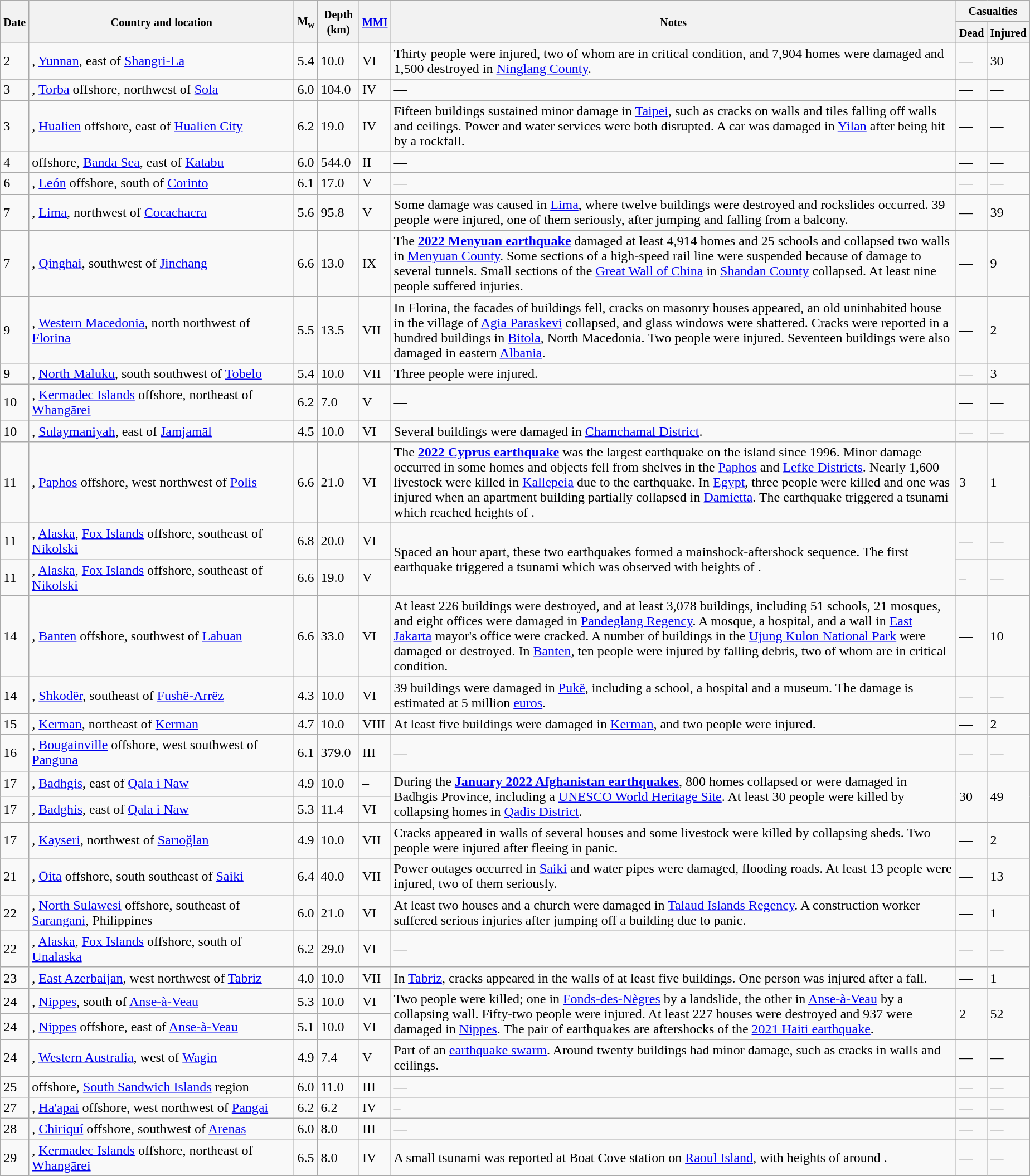<table class="wikitable sortable" style="border:1px black; margin-left:1em;">
<tr>
<th rowspan="2"><small>Date</small></th>
<th rowspan="2" style="width: 310px"><small>Country and location</small></th>
<th rowspan="2"><small>M<sub>w</sub></small></th>
<th rowspan="2"><small>Depth (km)</small></th>
<th rowspan="2"><small><a href='#'>MMI</a></small></th>
<th rowspan="2" class="unsortable"><small>Notes</small></th>
<th colspan="2"><small>Casualties</small></th>
</tr>
<tr>
<th><small>Dead</small></th>
<th><small>Injured</small></th>
</tr>
<tr>
<td>2</td>
<td>, <a href='#'>Yunnan</a>,  east of <a href='#'>Shangri-La</a></td>
<td>5.4</td>
<td>10.0</td>
<td>VI</td>
<td>Thirty people were injured, two of whom are in critical condition, and 7,904 homes were damaged and 1,500 destroyed in <a href='#'>Ninglang County</a>.</td>
<td>—</td>
<td>30</td>
</tr>
<tr>
</tr>
<tr>
<td>3</td>
<td>, <a href='#'>Torba</a> offshore,  northwest of <a href='#'>Sola</a></td>
<td>6.0</td>
<td>104.0</td>
<td>IV</td>
<td>—</td>
<td>—</td>
<td>—</td>
</tr>
<tr>
<td>3</td>
<td>, <a href='#'>Hualien</a> offshore,  east of <a href='#'>Hualien City</a></td>
<td>6.2</td>
<td>19.0</td>
<td>IV</td>
<td>Fifteen buildings sustained minor damage in <a href='#'>Taipei</a>, such as cracks on walls and tiles falling off walls and ceilings. Power and water services were both disrupted. A car was damaged in <a href='#'>Yilan</a> after being hit by a rockfall.</td>
<td>—</td>
<td>—</td>
</tr>
<tr>
<td>4</td>
<td> offshore, <a href='#'>Banda Sea</a>,   east of <a href='#'>Katabu</a></td>
<td>6.0</td>
<td>544.0</td>
<td>II</td>
<td>—</td>
<td>—</td>
<td>—</td>
</tr>
<tr>
<td>6</td>
<td>, <a href='#'>León</a> offshore,  south of <a href='#'>Corinto</a></td>
<td>6.1</td>
<td>17.0</td>
<td>V</td>
<td>—</td>
<td>—</td>
<td>—</td>
</tr>
<tr>
<td>7</td>
<td>, <a href='#'>Lima</a>,  northwest of <a href='#'>Cocachacra</a></td>
<td>5.6</td>
<td>95.8</td>
<td>V</td>
<td>Some damage was caused in <a href='#'>Lima</a>, where twelve buildings were destroyed and rockslides occurred. 39 people were injured, one of them seriously, after jumping and falling from a balcony.</td>
<td>—</td>
<td>39</td>
</tr>
<tr>
<td>7</td>
<td>, <a href='#'>Qinghai</a>,  southwest of <a href='#'>Jinchang</a></td>
<td>6.6</td>
<td>13.0</td>
<td>IX</td>
<td>The <strong><a href='#'>2022 Menyuan earthquake</a></strong> damaged at least 4,914 homes and 25 schools and collapsed two walls in <a href='#'>Menyuan County</a>. Some sections of a high-speed rail line were suspended because of damage to several tunnels. Small sections of the <a href='#'>Great Wall of China</a> in <a href='#'>Shandan County</a> collapsed. At least nine people suffered injuries.</td>
<td>—</td>
<td>9</td>
</tr>
<tr>
<td>9</td>
<td>, <a href='#'>Western Macedonia</a>,  north northwest of <a href='#'>Florina</a></td>
<td>5.5</td>
<td>13.5</td>
<td>VII</td>
<td>In Florina, the facades of buildings fell, cracks on masonry houses appeared, an old uninhabited house in the village of <a href='#'>Agia Paraskevi</a> collapsed, and glass windows were shattered. Cracks were reported in a hundred buildings in <a href='#'>Bitola</a>, North Macedonia. Two people were injured. Seventeen buildings were also damaged in eastern <a href='#'>Albania</a>.</td>
<td>—</td>
<td>2</td>
</tr>
<tr>
<td>9</td>
<td>, <a href='#'>North Maluku</a>,  south southwest of <a href='#'>Tobelo</a></td>
<td>5.4</td>
<td>10.0</td>
<td>VII</td>
<td>Three people were injured.</td>
<td>—</td>
<td>3</td>
</tr>
<tr>
<td>10</td>
<td>, <a href='#'>Kermadec Islands</a> offshore,  northeast of <a href='#'>Whangārei</a></td>
<td>6.2</td>
<td>7.0</td>
<td>V</td>
<td>—</td>
<td>—</td>
<td>—</td>
</tr>
<tr>
<td>10</td>
<td>, <a href='#'>Sulaymaniyah</a>,  east of <a href='#'>Jamjamāl</a></td>
<td>4.5</td>
<td>10.0</td>
<td>VI</td>
<td>Several buildings were damaged in <a href='#'>Chamchamal District</a>.</td>
<td>—</td>
<td>—</td>
</tr>
<tr>
<td>11</td>
<td>, <a href='#'>Paphos</a> offshore,  west northwest of <a href='#'>Polis</a></td>
<td>6.6</td>
<td>21.0</td>
<td>VI</td>
<td>The <strong><a href='#'>2022 Cyprus earthquake</a></strong> was the largest earthquake on the island since 1996. Minor damage occurred in some homes and objects fell from shelves in the <a href='#'>Paphos</a> and <a href='#'>Lefke Districts</a>. Nearly 1,600 livestock were killed in <a href='#'>Kallepeia</a> due to the earthquake. In <a href='#'>Egypt</a>, three people were killed and one was injured when an apartment building partially collapsed in <a href='#'>Damietta</a>. The earthquake triggered a tsunami which reached heights of .</td>
<td>3</td>
<td>1</td>
</tr>
<tr>
<td>11</td>
<td>, <a href='#'>Alaska</a>, <a href='#'>Fox Islands</a> offshore,  southeast of <a href='#'>Nikolski</a></td>
<td>6.8</td>
<td>20.0</td>
<td>VI</td>
<td rowspan="2">Spaced an hour apart, these two earthquakes formed a mainshock-aftershock sequence. The first earthquake triggered a tsunami which was observed with heights of .</td>
<td>—</td>
<td>—</td>
</tr>
<tr>
<td>11</td>
<td>, <a href='#'>Alaska</a>, <a href='#'>Fox Islands</a> offshore,  southeast of <a href='#'>Nikolski</a></td>
<td>6.6</td>
<td>19.0</td>
<td>V</td>
<td>–</td>
<td>—</td>
</tr>
<tr>
<td>14</td>
<td>, <a href='#'>Banten</a> offshore,  southwest of <a href='#'>Labuan</a></td>
<td>6.6</td>
<td>33.0</td>
<td>VI</td>
<td>At least 226 buildings were destroyed, and at least 3,078 buildings, including 51 schools, 21 mosques, and eight offices were damaged in <a href='#'>Pandeglang Regency</a>. A mosque, a hospital, and a wall in <a href='#'>East Jakarta</a> mayor's office were cracked. A number of buildings in the <a href='#'>Ujung Kulon National Park</a> were damaged or destroyed. In <a href='#'>Banten</a>, ten people were injured by falling debris, two of whom are in critical condition.</td>
<td>—</td>
<td>10</td>
</tr>
<tr>
<td>14</td>
<td>, <a href='#'>Shkodër</a>,  southeast of <a href='#'>Fushë-Arrëz</a></td>
<td>4.3</td>
<td>10.0</td>
<td>VI</td>
<td>39 buildings were damaged in <a href='#'>Pukë</a>, including a school, a hospital and a museum. The damage is estimated at 5 million <a href='#'>euros</a>.</td>
<td>—</td>
<td>—</td>
</tr>
<tr>
<td>15</td>
<td>, <a href='#'>Kerman</a>,  northeast of <a href='#'>Kerman</a></td>
<td>4.7</td>
<td>10.0</td>
<td>VIII</td>
<td>At least five buildings were damaged in <a href='#'>Kerman</a>, and two people were injured.</td>
<td>—</td>
<td>2</td>
</tr>
<tr>
<td>16</td>
<td>, <a href='#'>Bougainville</a> offshore,  west southwest of <a href='#'>Panguna</a></td>
<td>6.1</td>
<td>379.0</td>
<td>III</td>
<td>—</td>
<td>—</td>
<td>—</td>
</tr>
<tr>
<td>17</td>
<td>, <a href='#'>Badhgis</a>,  east of <a href='#'>Qala i Naw</a></td>
<td>4.9</td>
<td>10.0</td>
<td>–</td>
<td rowspan="2">During the <strong><a href='#'>January 2022 Afghanistan earthquakes</a></strong>, 800 homes collapsed or were damaged in Badhgis Province, including a <a href='#'>UNESCO World Heritage Site</a>. At least 30 people were killed by collapsing homes in <a href='#'>Qadis District</a>.</td>
<td rowspan="2">30</td>
<td rowspan="2">49</td>
</tr>
<tr>
<td>17</td>
<td>, <a href='#'>Badghis</a>,  east of <a href='#'>Qala i Naw</a></td>
<td>5.3</td>
<td>11.4</td>
<td>VI</td>
</tr>
<tr>
<td>17</td>
<td>, <a href='#'>Kayseri</a>,  northwest of <a href='#'>Sarıoğlan</a></td>
<td>4.9</td>
<td>10.0</td>
<td>VII</td>
<td>Cracks appeared in walls of several houses and some livestock were killed by collapsing sheds. Two people were injured after fleeing in panic.</td>
<td>—</td>
<td>2</td>
</tr>
<tr>
<td>21</td>
<td>, <a href='#'>Ōita</a> offshore,  south southeast of <a href='#'>Saiki</a></td>
<td>6.4</td>
<td>40.0</td>
<td>VII</td>
<td>Power outages occurred in <a href='#'>Saiki</a> and water pipes were damaged, flooding roads. At least 13 people were injured, two of them seriously.</td>
<td>—</td>
<td>13</td>
</tr>
<tr>
<td>22</td>
<td>, <a href='#'>North Sulawesi</a> offshore,  southeast of <a href='#'>Sarangani</a>, Philippines</td>
<td>6.0</td>
<td>21.0</td>
<td>VI</td>
<td>At least two houses and a church were damaged in <a href='#'>Talaud Islands Regency</a>. A construction worker suffered serious injuries after jumping off a building due to panic.</td>
<td>—</td>
<td>1</td>
</tr>
<tr>
<td>22</td>
<td>, <a href='#'>Alaska</a>, <a href='#'>Fox Islands</a> offshore,  south of <a href='#'>Unalaska</a></td>
<td>6.2</td>
<td>29.0</td>
<td>VI</td>
<td>—</td>
<td>—</td>
<td>—</td>
</tr>
<tr>
<td>23</td>
<td>, <a href='#'>East Azerbaijan</a>,  west northwest of <a href='#'>Tabriz</a></td>
<td>4.0</td>
<td>10.0</td>
<td>VII</td>
<td>In <a href='#'>Tabriz</a>, cracks appeared in the walls of at least five buildings. One person was injured after a fall.</td>
<td>—</td>
<td>1</td>
</tr>
<tr>
<td>24</td>
<td>, <a href='#'>Nippes</a>,  south of <a href='#'>Anse-à-Veau</a></td>
<td>5.3</td>
<td>10.0</td>
<td>VI</td>
<td rowspan="2">Two people were killed; one in <a href='#'>Fonds-des-Nègres</a> by a landslide, the other in <a href='#'>Anse-à-Veau</a> by a collapsing wall. Fifty-two people were injured. At least 227 houses were destroyed and 937 were damaged in <a href='#'>Nippes</a>. The pair of earthquakes are aftershocks of the <a href='#'>2021 Haiti earthquake</a>.</td>
<td rowspan="2">2</td>
<td rowspan="2">52</td>
</tr>
<tr>
<td>24</td>
<td>, <a href='#'>Nippes</a> offshore,  east of <a href='#'>Anse-à-Veau</a></td>
<td>5.1</td>
<td>10.0</td>
<td>VI</td>
</tr>
<tr>
<td>24</td>
<td>, <a href='#'>Western Australia</a>,  west of <a href='#'>Wagin</a></td>
<td>4.9</td>
<td>7.4</td>
<td>V</td>
<td>Part of an <a href='#'>earthquake swarm</a>. Around twenty buildings had minor damage, such as cracks in walls and ceilings.</td>
<td>—</td>
<td>—</td>
</tr>
<tr>
<td>25</td>
<td> offshore, <a href='#'>South Sandwich Islands</a> region</td>
<td>6.0</td>
<td>11.0</td>
<td>III</td>
<td>—</td>
<td>—</td>
<td>—</td>
</tr>
<tr>
<td>27</td>
<td>, <a href='#'>Ha'apai</a> offshore,  west northwest of <a href='#'>Pangai</a></td>
<td>6.2</td>
<td>6.2</td>
<td>IV</td>
<td>–</td>
<td>—</td>
<td>—</td>
</tr>
<tr>
<td>28</td>
<td>, <a href='#'>Chiriquí</a> offshore,  southwest of <a href='#'>Arenas</a></td>
<td>6.0</td>
<td>8.0</td>
<td>III</td>
<td>—</td>
<td>—</td>
<td>—</td>
</tr>
<tr>
<td>29</td>
<td>, <a href='#'>Kermadec Islands</a> offshore,  northeast of <a href='#'>Whangārei</a></td>
<td>6.5</td>
<td>8.0</td>
<td>IV</td>
<td>A small tsunami was reported at Boat Cove station on <a href='#'>Raoul Island</a>, with heights of around .</td>
<td>—</td>
<td>—</td>
</tr>
<tr>
</tr>
</table>
